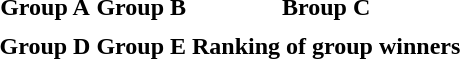<table>
<tr valign=top>
<th align="center">Group A</th>
<th align="center">Group B</th>
<th align="center">Broup C</th>
</tr>
<tr valign=top>
<td align="left"></td>
<td align="left"></td>
<td align="left"></td>
</tr>
<tr valign=top>
<th align="center">Group D</th>
<th align="center">Group E</th>
<th align="center">Ranking of group winners</th>
</tr>
<tr valign=top>
<td align="left"></td>
<td align="left"></td>
<td align="left"></td>
</tr>
</table>
